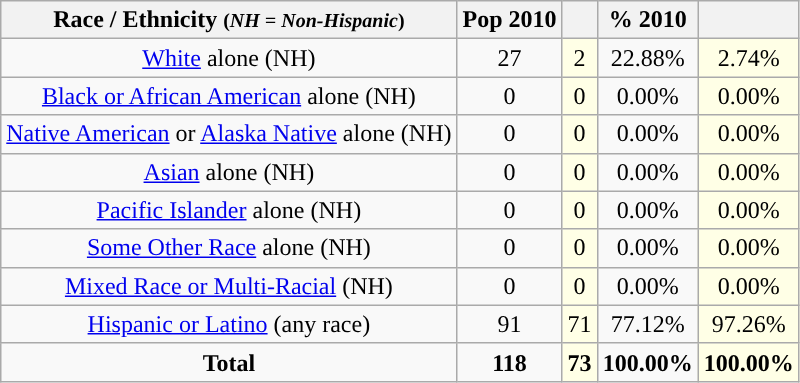<table class="wikitable" style="text-align:center;">
<tr>
<th>Race / Ethnicity <small>(<em>NH = Non-Hispanic</em>)</small></th>
<th>Pop 2010</th>
<th></th>
<th>% 2010</th>
<th></th>
</tr>
<tr>
<td><a href='#'>White</a> alone (NH)</td>
<td>27</td>
<td style='background: #ffffe6;'>2</td>
<td>22.88%</td>
<td style='background: #ffffe6;'>2.74%</td>
</tr>
<tr>
<td><a href='#'>Black or African American</a> alone (NH)</td>
<td>0</td>
<td style='background: #ffffe6;'>0</td>
<td>0.00%</td>
<td style='background: #ffffe6;'>0.00%</td>
</tr>
<tr>
<td><a href='#'>Native American</a> or <a href='#'>Alaska Native</a> alone (NH)</td>
<td>0</td>
<td style='background: #ffffe6;'>0</td>
<td>0.00%</td>
<td style='background: #ffffe6;'>0.00%</td>
</tr>
<tr>
<td><a href='#'>Asian</a> alone (NH)</td>
<td>0</td>
<td style='background: #ffffe6;'>0</td>
<td>0.00%</td>
<td style='background: #ffffe6;'>0.00%</td>
</tr>
<tr>
<td><a href='#'>Pacific Islander</a> alone (NH)</td>
<td>0</td>
<td style='background: #ffffe6;'>0</td>
<td>0.00%</td>
<td style='background: #ffffe6;'>0.00%</td>
</tr>
<tr>
<td><a href='#'>Some Other Race</a> alone (NH)</td>
<td>0</td>
<td style='background: #ffffe6;'>0</td>
<td>0.00%</td>
<td style='background: #ffffe6;'>0.00%</td>
</tr>
<tr>
<td><a href='#'>Mixed Race or Multi-Racial</a> (NH)</td>
<td>0</td>
<td style='background: #ffffe6;'>0</td>
<td>0.00%</td>
<td style='background: #ffffe6;'>0.00%</td>
</tr>
<tr>
<td><a href='#'>Hispanic or Latino</a> (any race)</td>
<td>91</td>
<td style='background: #ffffe6;'>71</td>
<td>77.12%</td>
<td style='background: #ffffe6;'>97.26%</td>
</tr>
<tr>
<td><strong>Total</strong></td>
<td><strong>118</strong></td>
<td style='background: #ffffe6;'><strong>73</strong></td>
<td><strong>100.00%</strong></td>
<td style='background: #ffffe6;'><strong>100.00%</strong></td>
</tr>
</table>
